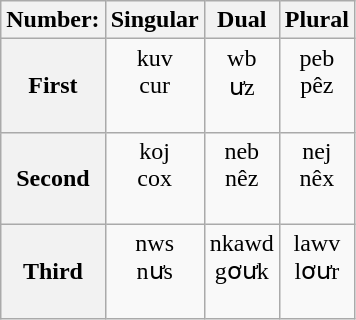<table class="wikitable" style="text-align:center">
<tr>
<th>Number:</th>
<th>Singular</th>
<th>Dual</th>
<th>Plural</th>
</tr>
<tr>
<th>First</th>
<td>kuv<br>cur<br><br></td>
<td>wb<br>ưz<br><br></td>
<td>peb<br>pêz<br><br></td>
</tr>
<tr>
<th>Second</th>
<td>koj<br>cox<br><br></td>
<td>neb<br>nêz<br><br></td>
<td>nej<br>nêx<br><br></td>
</tr>
<tr>
<th>Third</th>
<td>nws<br>nưs<br><br></td>
<td>nkawd<br>gơưk<br><br></td>
<td>lawv<br>lơưr<br><br></td>
</tr>
</table>
